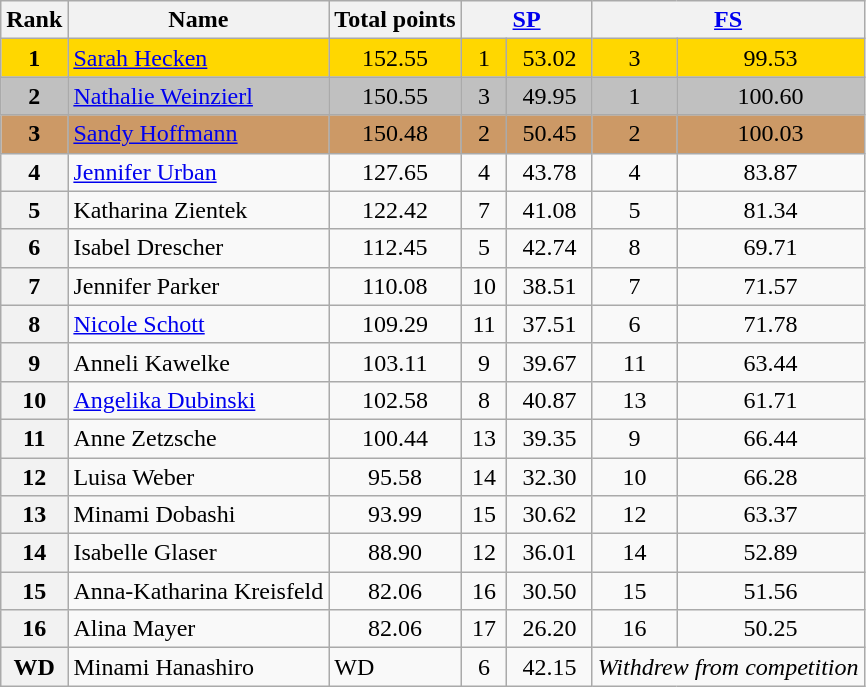<table class="wikitable sortable">
<tr>
<th>Rank</th>
<th>Name</th>
<th>Total points</th>
<th colspan="2" width="80px"><a href='#'>SP</a></th>
<th colspan="2" width="80px"><a href='#'>FS</a></th>
</tr>
<tr bgcolor="gold">
<td align="center"><strong>1</strong></td>
<td><a href='#'>Sarah Hecken</a></td>
<td align="center">152.55</td>
<td align="center">1</td>
<td align="center">53.02</td>
<td align="center">3</td>
<td align="center">99.53</td>
</tr>
<tr bgcolor="silver">
<td align="center"><strong>2</strong></td>
<td><a href='#'>Nathalie Weinzierl</a></td>
<td align="center">150.55</td>
<td align="center">3</td>
<td align="center">49.95</td>
<td align="center">1</td>
<td align="center">100.60</td>
</tr>
<tr bgcolor="cc9966">
<td align="center"><strong>3</strong></td>
<td><a href='#'>Sandy Hoffmann</a></td>
<td align="center">150.48</td>
<td align="center">2</td>
<td align="center">50.45</td>
<td align="center">2</td>
<td align="center">100.03</td>
</tr>
<tr>
<th>4</th>
<td><a href='#'>Jennifer Urban</a></td>
<td align="center">127.65</td>
<td align="center">4</td>
<td align="center">43.78</td>
<td align="center">4</td>
<td align="center">83.87</td>
</tr>
<tr>
<th>5</th>
<td>Katharina Zientek</td>
<td align="center">122.42</td>
<td align="center">7</td>
<td align="center">41.08</td>
<td align="center">5</td>
<td align="center">81.34</td>
</tr>
<tr>
<th>6</th>
<td>Isabel Drescher</td>
<td align="center">112.45</td>
<td align="center">5</td>
<td align="center">42.74</td>
<td align="center">8</td>
<td align="center">69.71</td>
</tr>
<tr>
<th>7</th>
<td>Jennifer Parker</td>
<td align="center">110.08</td>
<td align="center">10</td>
<td align="center">38.51</td>
<td align="center">7</td>
<td align="center">71.57</td>
</tr>
<tr>
<th>8</th>
<td><a href='#'>Nicole Schott</a></td>
<td align="center">109.29</td>
<td align="center">11</td>
<td align="center">37.51</td>
<td align="center">6</td>
<td align="center">71.78</td>
</tr>
<tr>
<th>9</th>
<td>Anneli Kawelke</td>
<td align="center">103.11</td>
<td align="center">9</td>
<td align="center">39.67</td>
<td align="center">11</td>
<td align="center">63.44</td>
</tr>
<tr>
<th>10</th>
<td><a href='#'>Angelika Dubinski</a></td>
<td align="center">102.58</td>
<td align="center">8</td>
<td align="center">40.87</td>
<td align="center">13</td>
<td align="center">61.71</td>
</tr>
<tr>
<th>11</th>
<td>Anne Zetzsche</td>
<td align="center">100.44</td>
<td align="center">13</td>
<td align="center">39.35</td>
<td align="center">9</td>
<td align="center">66.44</td>
</tr>
<tr>
<th>12</th>
<td>Luisa Weber</td>
<td align="center">95.58</td>
<td align="center">14</td>
<td align="center">32.30</td>
<td align="center">10</td>
<td align="center">66.28</td>
</tr>
<tr>
<th>13</th>
<td>Minami Dobashi</td>
<td align="center">93.99</td>
<td align="center">15</td>
<td align="center">30.62</td>
<td align="center">12</td>
<td align="center">63.37</td>
</tr>
<tr>
<th>14</th>
<td>Isabelle Glaser</td>
<td align="center">88.90</td>
<td align="center">12</td>
<td align="center">36.01</td>
<td align="center">14</td>
<td align="center">52.89</td>
</tr>
<tr>
<th>15</th>
<td>Anna-Katharina Kreisfeld</td>
<td align="center">82.06</td>
<td align="center">16</td>
<td align="center">30.50</td>
<td align="center">15</td>
<td align="center">51.56</td>
</tr>
<tr>
<th>16</th>
<td>Alina Mayer</td>
<td align="center">82.06</td>
<td align="center">17</td>
<td align="center">26.20</td>
<td align="center">16</td>
<td align="center">50.25</td>
</tr>
<tr>
<th>WD</th>
<td>Minami Hanashiro</td>
<td>WD</td>
<td align="center">6</td>
<td align="center">42.15</td>
<td colspan="2"><em>Withdrew from competition</em></td>
</tr>
</table>
